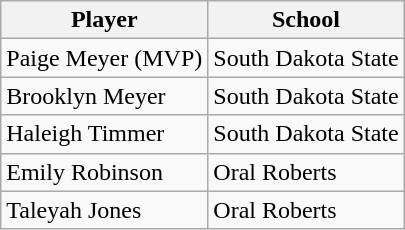<table class="wikitable">
<tr>
<th>Player</th>
<th>School</th>
</tr>
<tr>
<td>Paige Meyer (MVP)</td>
<td>South Dakota State</td>
</tr>
<tr>
<td>Brooklyn Meyer</td>
<td>South Dakota State</td>
</tr>
<tr>
<td>Haleigh Timmer</td>
<td>South Dakota State</td>
</tr>
<tr>
<td>Emily Robinson</td>
<td>Oral Roberts</td>
</tr>
<tr>
<td>Taleyah Jones</td>
<td>Oral Roberts</td>
</tr>
</table>
